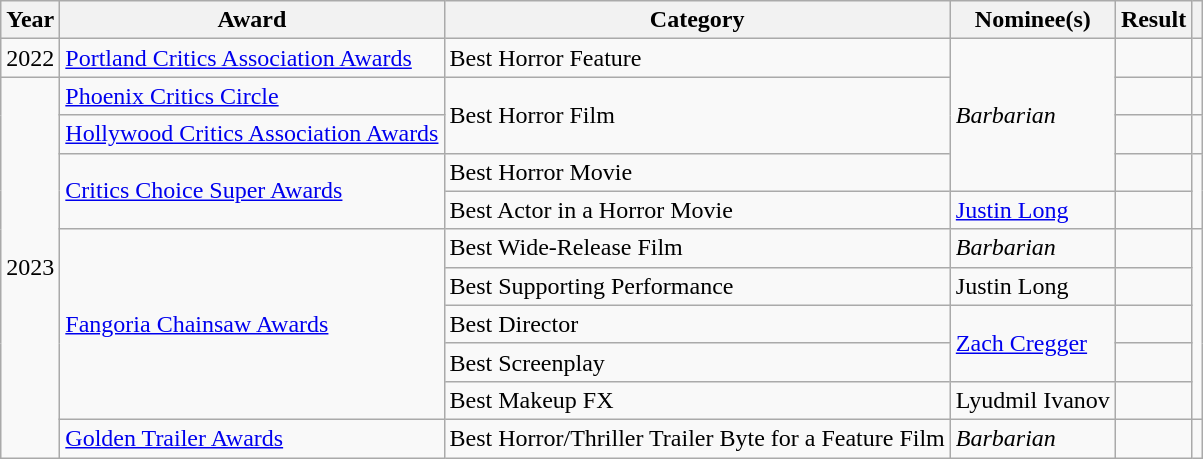<table class="wikitable">
<tr>
<th>Year</th>
<th>Award</th>
<th>Category</th>
<th>Nominee(s)</th>
<th>Result</th>
<th></th>
</tr>
<tr>
<td>2022</td>
<td><a href='#'>Portland Critics Association Awards</a></td>
<td>Best Horror Feature</td>
<td rowspan="4"><em>Barbarian</em></td>
<td></td>
<td style="text-align:center;"></td>
</tr>
<tr>
<td rowspan="10">2023</td>
<td><a href='#'>Phoenix Critics Circle</a></td>
<td rowspan="2">Best Horror Film</td>
<td></td>
<td style="text-align:center;"></td>
</tr>
<tr>
<td><a href='#'>Hollywood Critics Association Awards</a></td>
<td></td>
<td style="text-align:center;"></td>
</tr>
<tr>
<td rowspan="2"><a href='#'>Critics Choice Super Awards</a></td>
<td>Best Horror Movie</td>
<td></td>
<td rowspan="2" style="text-align:center;"></td>
</tr>
<tr>
<td>Best Actor in a Horror Movie</td>
<td><a href='#'>Justin Long</a></td>
<td></td>
</tr>
<tr>
<td rowspan="5"><a href='#'>Fangoria Chainsaw Awards</a></td>
<td>Best Wide-Release Film</td>
<td><em>Barbarian</em></td>
<td></td>
<td rowspan="5" style="text-align:center;"></td>
</tr>
<tr>
<td>Best Supporting Performance</td>
<td>Justin Long</td>
<td></td>
</tr>
<tr>
<td>Best Director</td>
<td rowspan="2"><a href='#'>Zach Cregger</a></td>
<td></td>
</tr>
<tr>
<td>Best Screenplay</td>
<td></td>
</tr>
<tr>
<td>Best Makeup FX</td>
<td>Lyudmil Ivanov</td>
<td></td>
</tr>
<tr>
<td><a href='#'>Golden Trailer Awards</a></td>
<td>Best Horror/Thriller Trailer Byte for a Feature Film</td>
<td><em>Barbarian</em></td>
<td></td>
<td style="text-align:center;"></td>
</tr>
</table>
